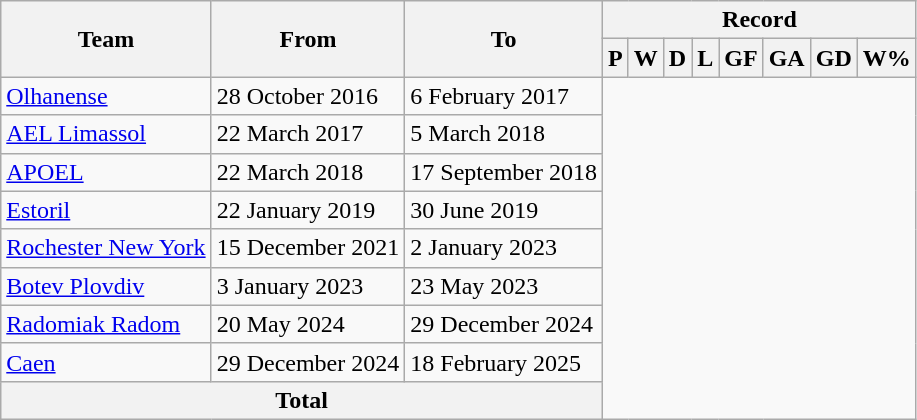<table class="wikitable" style="text-align: center;">
<tr>
<th rowspan="2">Team</th>
<th rowspan="2">From</th>
<th rowspan="2">To</th>
<th colspan="8">Record</th>
</tr>
<tr>
<th>P</th>
<th>W</th>
<th>D</th>
<th>L</th>
<th>GF</th>
<th>GA</th>
<th>GD</th>
<th>W%</th>
</tr>
<tr>
<td align=left><a href='#'>Olhanense</a></td>
<td align=left>28 October 2016</td>
<td align=left>6 February 2017<br></td>
</tr>
<tr>
<td align=left><a href='#'>AEL Limassol</a></td>
<td align=left>22 March 2017</td>
<td align=left>5 March 2018<br></td>
</tr>
<tr>
<td align=left><a href='#'>APOEL</a></td>
<td align=left>22 March 2018</td>
<td align=left>17 September 2018<br></td>
</tr>
<tr>
<td align=left><a href='#'>Estoril</a></td>
<td align=left>22 January 2019</td>
<td align=left>30 June 2019<br></td>
</tr>
<tr>
<td align=left><a href='#'>Rochester New York</a></td>
<td align=left>15 December 2021</td>
<td align=left>2 January 2023<br></td>
</tr>
<tr>
<td align=left><a href='#'>Botev Plovdiv</a></td>
<td align=left>3 January 2023</td>
<td align=left>23 May 2023<br></td>
</tr>
<tr>
<td align=left><a href='#'>Radomiak Radom</a></td>
<td align=left>20 May 2024</td>
<td align=left>29 December 2024<br></td>
</tr>
<tr>
<td align=left><a href='#'>Caen</a></td>
<td align=left>29 December 2024</td>
<td align=left>18 February 2025<br></td>
</tr>
<tr>
<th colspan="3">Total<br></th>
</tr>
</table>
